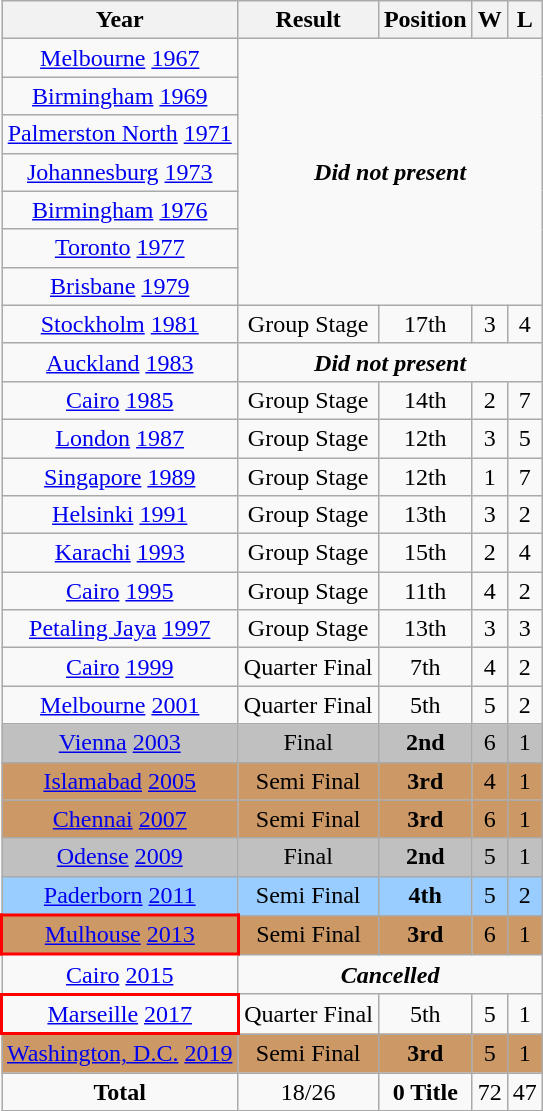<table class="wikitable" style="text-align: center;">
<tr>
<th>Year</th>
<th>Result</th>
<th>Position</th>
<th>W</th>
<th>L</th>
</tr>
<tr>
<td> <a href='#'>Melbourne</a> <a href='#'>1967</a></td>
<td rowspan="7" colspan="4" align="center"><strong><em>Did not present</em></strong></td>
</tr>
<tr>
<td> <a href='#'>Birmingham</a> <a href='#'>1969</a></td>
</tr>
<tr>
<td> <a href='#'>Palmerston North</a> <a href='#'>1971</a></td>
</tr>
<tr>
<td> <a href='#'>Johannesburg</a> <a href='#'>1973</a></td>
</tr>
<tr>
<td> <a href='#'>Birmingham</a> <a href='#'>1976</a></td>
</tr>
<tr>
<td> <a href='#'>Toronto</a> <a href='#'>1977</a></td>
</tr>
<tr>
<td> <a href='#'>Brisbane</a> <a href='#'>1979</a></td>
</tr>
<tr>
<td> <a href='#'>Stockholm</a> <a href='#'>1981</a></td>
<td>Group Stage</td>
<td>17th</td>
<td>3</td>
<td>4</td>
</tr>
<tr>
<td> <a href='#'>Auckland</a> <a href='#'>1983</a></td>
<td rowspan="1" colspan="4" align="center"><strong><em>Did not present</em></strong></td>
</tr>
<tr>
<td> <a href='#'>Cairo</a> <a href='#'>1985</a></td>
<td>Group Stage</td>
<td>14th</td>
<td>2</td>
<td>7</td>
</tr>
<tr>
<td> <a href='#'>London</a> <a href='#'>1987</a></td>
<td>Group Stage</td>
<td>12th</td>
<td>3</td>
<td>5</td>
</tr>
<tr>
<td> <a href='#'>Singapore</a> <a href='#'>1989</a></td>
<td>Group Stage</td>
<td>12th</td>
<td>1</td>
<td>7</td>
</tr>
<tr>
<td> <a href='#'>Helsinki</a> <a href='#'>1991</a></td>
<td>Group Stage</td>
<td>13th</td>
<td>3</td>
<td>2</td>
</tr>
<tr>
<td> <a href='#'>Karachi</a> <a href='#'>1993</a></td>
<td>Group Stage</td>
<td>15th</td>
<td>2</td>
<td>4</td>
</tr>
<tr>
<td> <a href='#'>Cairo</a> <a href='#'>1995</a></td>
<td>Group Stage</td>
<td>11th</td>
<td>4</td>
<td>2</td>
</tr>
<tr>
<td> <a href='#'>Petaling Jaya</a> <a href='#'>1997</a></td>
<td>Group Stage</td>
<td>13th</td>
<td>3</td>
<td>3</td>
</tr>
<tr>
<td> <a href='#'>Cairo</a> <a href='#'>1999</a></td>
<td>Quarter Final</td>
<td>7th</td>
<td>4</td>
<td>2</td>
</tr>
<tr>
<td> <a href='#'>Melbourne</a> <a href='#'>2001</a></td>
<td>Quarter Final</td>
<td>5th</td>
<td>5</td>
<td>2</td>
</tr>
<tr style="background:silver;">
<td> <a href='#'>Vienna</a> <a href='#'>2003</a></td>
<td>Final</td>
<td><strong>2nd</strong></td>
<td>6</td>
<td>1</td>
</tr>
<tr style="background:#c96;">
<td> <a href='#'>Islamabad</a> <a href='#'>2005</a></td>
<td>Semi Final</td>
<td><strong>3rd</strong></td>
<td>4</td>
<td>1</td>
</tr>
<tr style="background:#c96;">
<td> <a href='#'>Chennai</a> <a href='#'>2007</a></td>
<td>Semi Final</td>
<td><strong>3rd</strong></td>
<td>6</td>
<td>1</td>
</tr>
<tr style="background:silver;">
<td> <a href='#'>Odense</a> <a href='#'>2009</a></td>
<td>Final</td>
<td><strong>2nd</strong></td>
<td>5</td>
<td>1</td>
</tr>
<tr style="background:#9acdff;">
<td> <a href='#'>Paderborn</a> <a href='#'>2011</a></td>
<td>Semi Final</td>
<td><strong>4th</strong></td>
<td>5</td>
<td>2</td>
</tr>
<tr style="background:#c96;">
<td style="border: 2px solid red"> <a href='#'>Mulhouse</a> <a href='#'>2013</a></td>
<td>Semi Final</td>
<td><strong>3rd</strong></td>
<td>6</td>
<td>1</td>
</tr>
<tr>
<td> <a href='#'>Cairo</a> <a href='#'>2015</a></td>
<td rowspan="1" colspan="4" align="center"><strong><em>Cancelled</em></strong></td>
</tr>
<tr>
<td style="border: 2px solid red"> <a href='#'>Marseille</a> <a href='#'>2017</a></td>
<td>Quarter Final</td>
<td>5th</td>
<td>5</td>
<td>1</td>
</tr>
<tr style="background:#c96;">
<td> <a href='#'>Washington, D.C.</a> <a href='#'>2019</a></td>
<td>Semi Final</td>
<td><strong>3rd</strong></td>
<td>5</td>
<td>1</td>
</tr>
<tr>
<td><strong>Total</strong></td>
<td>18/26</td>
<td><strong>0 Title</strong></td>
<td>72</td>
<td>47</td>
</tr>
</table>
